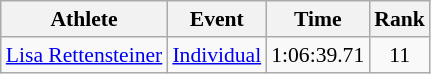<table class="wikitable" style="font-size:90%">
<tr>
<th>Athlete</th>
<th>Event</th>
<th>Time</th>
<th>Rank</th>
</tr>
<tr align=center>
<td align=left><a href='#'>Lisa Rettensteiner</a></td>
<td align=left><a href='#'>Individual</a></td>
<td>1:06:39.71</td>
<td>11</td>
</tr>
</table>
